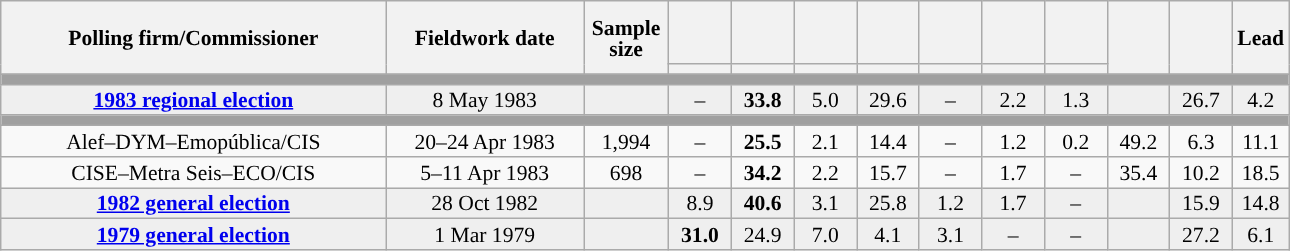<table class="wikitable collapsible collapsed" style="text-align:center; font-size:90%; line-height:14px;">
<tr style="height:42px;">
<th style="width:250px;" rowspan="2">Polling firm/Commissioner</th>
<th style="width:125px;" rowspan="2">Fieldwork date</th>
<th style="width:50px;" rowspan="2">Sample size</th>
<th style="width:35px;"></th>
<th style="width:35px;"></th>
<th style="width:35px;"></th>
<th style="width:35px;"></th>
<th style="width:35px;"></th>
<th style="width:35px;"></th>
<th style="width:35px;"></th>
<th style="width:35px;" rowspan="2"></th>
<th style="width:35px;" rowspan="2"></th>
<th style="width:30px;" rowspan="2">Lead</th>
</tr>
<tr>
<th style="color:inherit;background:"></th>
<th style="color:inherit;background:"></th>
<th style="color:inherit;background:"></th>
<th style="color:inherit;background:"></th>
<th style="color:inherit;background:"></th>
<th style="color:inherit;background:"></th>
<th style="color:inherit;background:"></th>
</tr>
<tr>
<td colspan="13" style="background:#A0A0A0"></td>
</tr>
<tr style="background:#EFEFEF;">
<td><strong><a href='#'>1983 regional election</a></strong></td>
<td>8 May 1983</td>
<td></td>
<td>–</td>
<td><strong>33.8</strong></td>
<td>5.0</td>
<td>29.6</td>
<td>–</td>
<td>2.2</td>
<td>1.3</td>
<td></td>
<td>26.7</td>
<td style="background:">4.2</td>
</tr>
<tr>
<td colspan="13" style="background:#A0A0A0"></td>
</tr>
<tr>
<td>Alef–DYM–Emopública/CIS</td>
<td>20–24 Apr 1983</td>
<td>1,994</td>
<td>–</td>
<td><strong>25.5</strong></td>
<td>2.1</td>
<td>14.4</td>
<td>–</td>
<td>1.2</td>
<td>0.2</td>
<td>49.2</td>
<td>6.3</td>
<td style="background:">11.1</td>
</tr>
<tr>
<td>CISE–Metra Seis–ECO/CIS</td>
<td>5–11 Apr 1983</td>
<td>698</td>
<td>–</td>
<td><strong>34.2</strong></td>
<td>2.2</td>
<td>15.7</td>
<td>–</td>
<td>1.7</td>
<td>–</td>
<td>35.4</td>
<td>10.2</td>
<td style="background:">18.5</td>
</tr>
<tr style="background:#EFEFEF;">
<td><strong><a href='#'>1982 general election</a></strong></td>
<td>28 Oct 1982</td>
<td></td>
<td>8.9</td>
<td><strong>40.6</strong></td>
<td>3.1</td>
<td>25.8</td>
<td>1.2</td>
<td>1.7</td>
<td>–</td>
<td></td>
<td>15.9</td>
<td style="background:">14.8</td>
</tr>
<tr style="background:#EFEFEF;">
<td><strong><a href='#'>1979 general election</a></strong></td>
<td>1 Mar 1979</td>
<td></td>
<td><strong>31.0</strong></td>
<td>24.9</td>
<td>7.0</td>
<td>4.1</td>
<td>3.1</td>
<td>–</td>
<td>–</td>
<td></td>
<td>27.2</td>
<td style="background:">6.1</td>
</tr>
</table>
